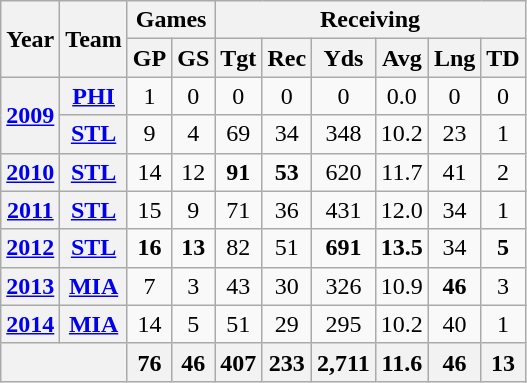<table class="wikitable" style="text-align:center">
<tr>
<th rowspan="2">Year</th>
<th rowspan="2">Team</th>
<th colspan="2">Games</th>
<th colspan="6">Receiving</th>
</tr>
<tr>
<th>GP</th>
<th>GS</th>
<th>Tgt</th>
<th>Rec</th>
<th>Yds</th>
<th>Avg</th>
<th>Lng</th>
<th>TD</th>
</tr>
<tr>
<th rowspan="2"><a href='#'>2009</a></th>
<th><a href='#'>PHI</a></th>
<td>1</td>
<td>0</td>
<td>0</td>
<td>0</td>
<td>0</td>
<td>0.0</td>
<td>0</td>
<td>0</td>
</tr>
<tr>
<th><a href='#'>STL</a></th>
<td>9</td>
<td>4</td>
<td>69</td>
<td>34</td>
<td>348</td>
<td>10.2</td>
<td>23</td>
<td>1</td>
</tr>
<tr>
<th><a href='#'>2010</a></th>
<th><a href='#'>STL</a></th>
<td>14</td>
<td>12</td>
<td><strong>91</strong></td>
<td><strong>53</strong></td>
<td>620</td>
<td>11.7</td>
<td>41</td>
<td>2</td>
</tr>
<tr>
<th><a href='#'>2011</a></th>
<th><a href='#'>STL</a></th>
<td>15</td>
<td>9</td>
<td>71</td>
<td>36</td>
<td>431</td>
<td>12.0</td>
<td>34</td>
<td>1</td>
</tr>
<tr>
<th><a href='#'>2012</a></th>
<th><a href='#'>STL</a></th>
<td><strong>16</strong></td>
<td><strong>13</strong></td>
<td>82</td>
<td>51</td>
<td><strong>691</strong></td>
<td><strong>13.5</strong></td>
<td>34</td>
<td><strong>5</strong></td>
</tr>
<tr>
<th><a href='#'>2013</a></th>
<th><a href='#'>MIA</a></th>
<td>7</td>
<td>3</td>
<td>43</td>
<td>30</td>
<td>326</td>
<td>10.9</td>
<td><strong>46</strong></td>
<td>3</td>
</tr>
<tr>
<th><a href='#'>2014</a></th>
<th><a href='#'>MIA</a></th>
<td>14</td>
<td>5</td>
<td>51</td>
<td>29</td>
<td>295</td>
<td>10.2</td>
<td>40</td>
<td>1</td>
</tr>
<tr>
<th colspan="2"></th>
<th>76</th>
<th>46</th>
<th>407</th>
<th>233</th>
<th>2,711</th>
<th>11.6</th>
<th>46</th>
<th>13</th>
</tr>
</table>
